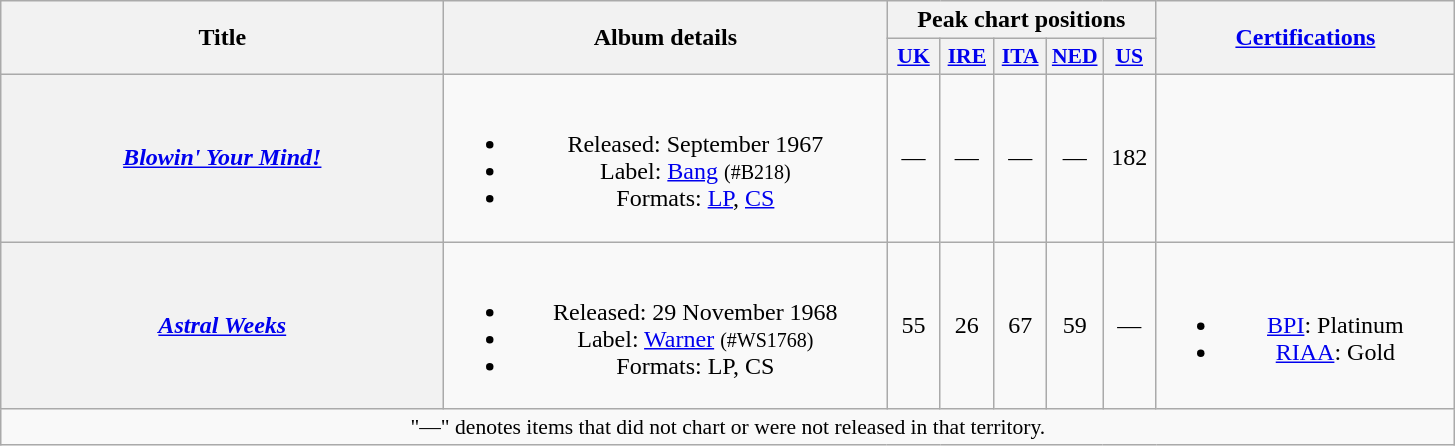<table class="wikitable plainrowheaders" style="text-align:center;">
<tr>
<th scope="col" rowspan="2" style="width:18em;">Title</th>
<th scope="col" rowspan="2" style="width:18em;">Album details</th>
<th scope="col" colspan="5">Peak chart positions</th>
<th scope="col" rowspan="2" style="width:12em;"><a href='#'>Certifications</a></th>
</tr>
<tr>
<th style="width:2em;font-size:90%;"><a href='#'>UK</a><br></th>
<th style="width:2em;font-size:90%;"><a href='#'>IRE</a><br></th>
<th style="width:2em;font-size:90%;"><a href='#'>ITA</a><br></th>
<th style="width:2em;font-size:90%;"><a href='#'>NED</a><br></th>
<th style="width:2em;font-size:90%;"><a href='#'>US</a><br></th>
</tr>
<tr>
<th scope="row"><em><a href='#'>Blowin' Your Mind!</a></em></th>
<td><br><ul><li>Released: September 1967</li><li>Label: <a href='#'>Bang</a> <small>(#B218)</small></li><li>Formats: <a href='#'>LP</a>, <a href='#'>CS</a></li></ul></td>
<td>—</td>
<td>—</td>
<td>—</td>
<td>—</td>
<td>182</td>
<td></td>
</tr>
<tr>
<th scope="row"><em><a href='#'>Astral Weeks</a></em></th>
<td><br><ul><li>Released: 29 November 1968</li><li>Label: <a href='#'>Warner</a> <small>(#WS1768)</small></li><li>Formats: LP, CS</li></ul></td>
<td>55<br></td>
<td>26<br></td>
<td>67<br></td>
<td>59<br></td>
<td>—<br></td>
<td><br><ul><li><a href='#'>BPI</a>: Platinum</li><li><a href='#'>RIAA</a>: Gold </li></ul></td>
</tr>
<tr>
<td align="center" colspan="15" style="font-size:90%">"—" denotes items that did not chart or were not released in that territory.</td>
</tr>
</table>
